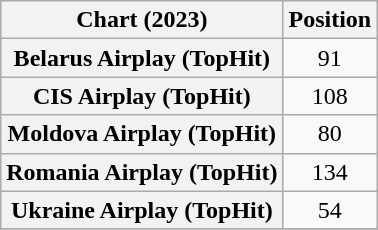<table class="wikitable sortable plainrowheaders" style="text-align:center">
<tr>
<th scope="col">Chart (2023)</th>
<th scope="col">Position</th>
</tr>
<tr>
<th scope="row">Belarus Airplay (TopHit)</th>
<td>91</td>
</tr>
<tr>
<th scope="row">CIS Airplay (TopHit)</th>
<td>108</td>
</tr>
<tr>
<th scope="row">Moldova Airplay (TopHit)</th>
<td>80</td>
</tr>
<tr>
<th scope="row">Romania Airplay (TopHit)</th>
<td>134</td>
</tr>
<tr>
<th scope="row">Ukraine Airplay (TopHit)</th>
<td>54</td>
</tr>
<tr>
</tr>
</table>
